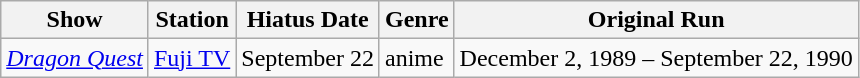<table class="wikitable sortable">
<tr>
<th>Show</th>
<th>Station</th>
<th>Hiatus Date</th>
<th>Genre</th>
<th>Original Run</th>
</tr>
<tr>
<td><em><a href='#'>Dragon Quest</a></em></td>
<td><a href='#'>Fuji TV</a></td>
<td>September 22</td>
<td>anime</td>
<td>December 2, 1989 – September 22, 1990</td>
</tr>
</table>
